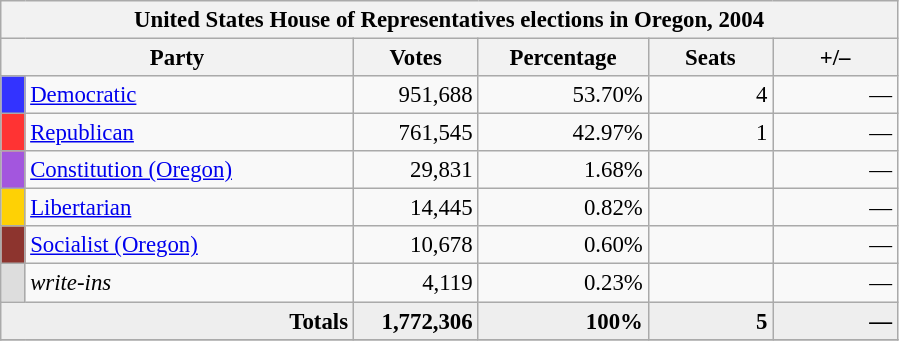<table class="wikitable" style="font-size: 95%;">
<tr>
<th colspan="6">United States House of Representatives elections in Oregon, 2004</th>
</tr>
<tr>
<th colspan=2 style="width: 15em">Party</th>
<th style="width: 5em">Votes</th>
<th style="width: 7em">Percentage</th>
<th style="width: 5em">Seats</th>
<th style="width: 5em">+/–</th>
</tr>
<tr>
<th style="background-color:#3333FF; width: 3px"></th>
<td style="width: 130px"><a href='#'>Democratic</a></td>
<td align="right">951,688</td>
<td align="right">53.70%</td>
<td align="right">4</td>
<td align="right">—</td>
</tr>
<tr>
<th style="background-color:#FF3333; width: 3px"></th>
<td style="width: 130px"><a href='#'>Republican</a></td>
<td align="right">761,545</td>
<td align="right">42.97%</td>
<td align="right">1</td>
<td align="right">—</td>
</tr>
<tr>
<th style="background-color:#A356DE; width: 3px"></th>
<td style="width: 130px"><a href='#'>Constitution (Oregon)</a></td>
<td align="right">29,831</td>
<td align="right">1.68%</td>
<td align="right"></td>
<td align="right">—</td>
</tr>
<tr>
<th style="background-color:#FED105; width: 3px"></th>
<td style="width: 130px"><a href='#'>Libertarian</a></td>
<td align="right">14,445</td>
<td align="right">0.82%</td>
<td align="right"></td>
<td align="right">—</td>
</tr>
<tr>
<th style="background-color:#8D342E; width: 3px"></th>
<td style="width: 130px"><a href='#'>Socialist (Oregon)</a></td>
<td align="right">10,678</td>
<td align="right">0.60%</td>
<td align="right"></td>
<td align="right">—</td>
</tr>
<tr>
<th style="background-color:#DDDDDD; width: 3px"></th>
<td style="width: 130px"><em>write-ins</em></td>
<td align="right">4,119</td>
<td align="right">0.23%</td>
<td align="right"></td>
<td align="right">—</td>
</tr>
<tr bgcolor="#EEEEEE">
<td colspan="2" align="right"><strong>Totals</strong></td>
<td align="right"><strong>1,772,306</strong></td>
<td align="right"><strong>100%</strong></td>
<td align="right"><strong>5</strong></td>
<td align="right"><strong>—</strong></td>
</tr>
<tr bgcolor="#EEEEEE">
</tr>
</table>
